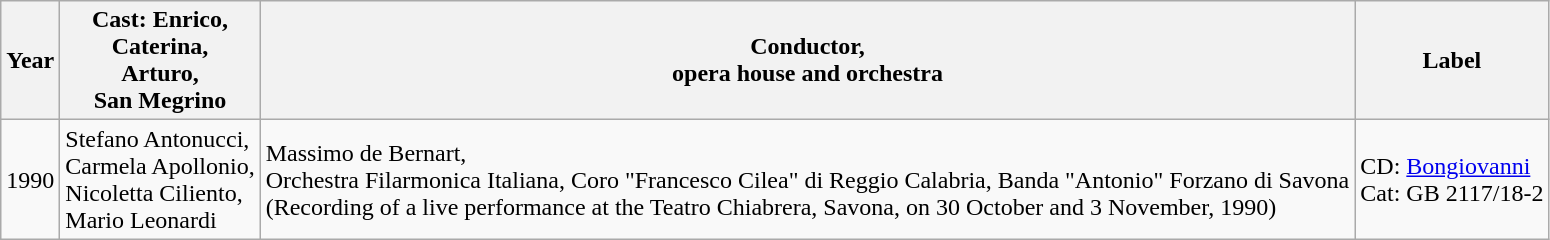<table class="wikitable">
<tr>
<th>Year</th>
<th>Cast: Enrico,<br>Caterina,<br>Arturo,<br>San Megrino</th>
<th>Conductor,<br>opera house and orchestra</th>
<th>Label</th>
</tr>
<tr>
<td>1990</td>
<td>Stefano Antonucci,<br>Carmela Apollonio,<br>Nicoletta Ciliento,<br>Mario Leonardi</td>
<td>Massimo de Bernart,<br>Orchestra Filarmonica Italiana, Coro "Francesco Cilea" di Reggio Calabria, Banda "Antonio" Forzano di Savona<br>(Recording of a live performance at the Teatro Chiabrera, Savona, on 30 October and 3 November, 1990)</td>
<td>CD: <a href='#'>Bongiovanni</a><br>Cat: GB 2117/18-2</td>
</tr>
</table>
